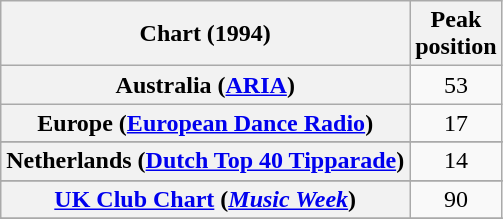<table class="wikitable sortable plainrowheaders">
<tr>
<th>Chart (1994)</th>
<th>Peak<br>position</th>
</tr>
<tr>
<th scope="row">Australia (<a href='#'>ARIA</a>)</th>
<td align="center">53</td>
</tr>
<tr>
<th scope="row">Europe (<a href='#'>European Dance Radio</a>)</th>
<td align="center">17</td>
</tr>
<tr>
</tr>
<tr>
</tr>
<tr>
<th scope="row">Netherlands (<a href='#'>Dutch Top 40 Tipparade</a>)</th>
<td align="center">14</td>
</tr>
<tr>
</tr>
<tr>
</tr>
<tr>
</tr>
<tr>
</tr>
<tr>
</tr>
<tr>
<th scope="row"><a href='#'>UK Club Chart</a> (<em><a href='#'>Music Week</a></em>)</th>
<td align="center">90</td>
</tr>
<tr>
</tr>
<tr>
</tr>
<tr>
</tr>
<tr>
</tr>
<tr>
</tr>
</table>
